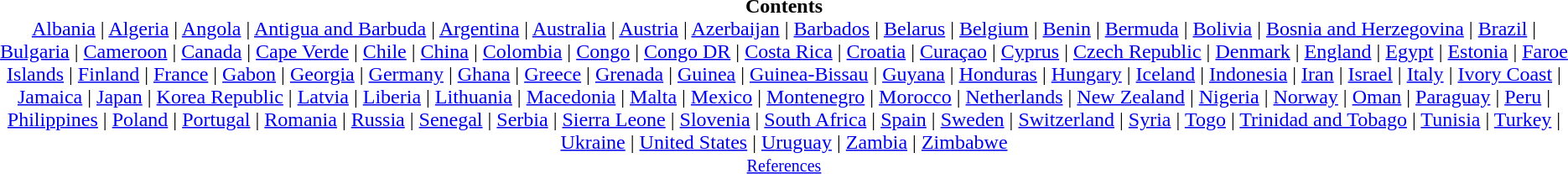<table class="toc" style="margin:1em auto;">
<tr>
<td align=center><strong>Contents</strong><br><div><a href='#'>Albania</a> | <a href='#'>Algeria</a> | <a href='#'>Angola</a> |  <a href='#'>Antigua and Barbuda</a> | <a href='#'>Argentina</a> | <a href='#'>Australia</a> | <a href='#'>Austria</a> | <a href='#'>Azerbaijan</a> | <a href='#'>Barbados</a> | <a href='#'>Belarus</a> | <a href='#'>Belgium</a> | <a href='#'>Benin</a> | <a href='#'>Bermuda</a> | <a href='#'>Bolivia</a> | <a href='#'>Bosnia and Herzegovina</a> | <a href='#'>Brazil</a> | <a href='#'>Bulgaria</a> | <a href='#'>Cameroon</a> | <a href='#'>Canada</a> | <a href='#'>Cape Verde</a> | <a href='#'>Chile</a> | <a href='#'>China</a> | <a href='#'>Colombia</a> | <a href='#'>Congo</a> | <a href='#'>Congo DR</a> | <a href='#'>Costa Rica</a> | <a href='#'>Croatia</a> | <a href='#'>Curaçao</a> | <a href='#'>Cyprus</a> | <a href='#'>Czech Republic</a> | <a href='#'>Denmark</a> | <a href='#'>England</a> | <a href='#'>Egypt</a> | <a href='#'>Estonia</a> | <a href='#'>Faroe Islands</a> | <a href='#'>Finland</a> | <a href='#'>France</a> | <a href='#'>Gabon</a> | <a href='#'>Georgia</a> | <a href='#'>Germany</a> | <a href='#'>Ghana</a> | <a href='#'>Greece</a> | <a href='#'>Grenada</a> | <a href='#'>Guinea</a> | <a href='#'>Guinea-Bissau</a> | <a href='#'>Guyana</a> | <a href='#'>Honduras</a> | <a href='#'>Hungary</a> | <a href='#'>Iceland</a> | <a href='#'>Indonesia</a> | <a href='#'>Iran</a> | <a href='#'>Israel</a> | <a href='#'>Italy</a> | <a href='#'>Ivory Coast</a> | <a href='#'>Jamaica</a> | <a href='#'>Japan</a> | <a href='#'>Korea Republic</a> | <a href='#'>Latvia</a> | <a href='#'>Liberia</a> | <a href='#'>Lithuania</a> |  <a href='#'>Macedonia</a> | <a href='#'>Malta</a> | <a href='#'>Mexico</a> | <a href='#'>Montenegro</a> |  <a href='#'>Morocco</a> | <a href='#'>Netherlands</a> | <a href='#'>New Zealand</a> | <a href='#'>Nigeria</a> | <a href='#'>Norway</a> | <a href='#'>Oman</a> |  <a href='#'>Paraguay</a> | <a href='#'>Peru</a> | <a href='#'>Philippines</a> | <a href='#'>Poland</a> | <a href='#'>Portugal</a> | <a href='#'>Romania</a> | <a href='#'>Russia</a> | <a href='#'>Senegal</a> | <a href='#'>Serbia</a> | <a href='#'>Sierra Leone</a> | <a href='#'>Slovenia</a> | <a href='#'>South Africa</a> | <a href='#'>Spain</a> | <a href='#'>Sweden</a> | <a href='#'>Switzerland</a> | <a href='#'>Syria</a> | <a href='#'>Togo</a> | <a href='#'>Trinidad and Tobago</a> | <a href='#'>Tunisia</a> | <a href='#'>Turkey</a> | <a href='#'>Ukraine</a> | <a href='#'>United States</a> | <a href='#'>Uruguay</a> | <a href='#'>Zambia</a> | <a href='#'>Zimbabwe</a></div><small><a href='#'>References</a></small></td>
</tr>
</table>
